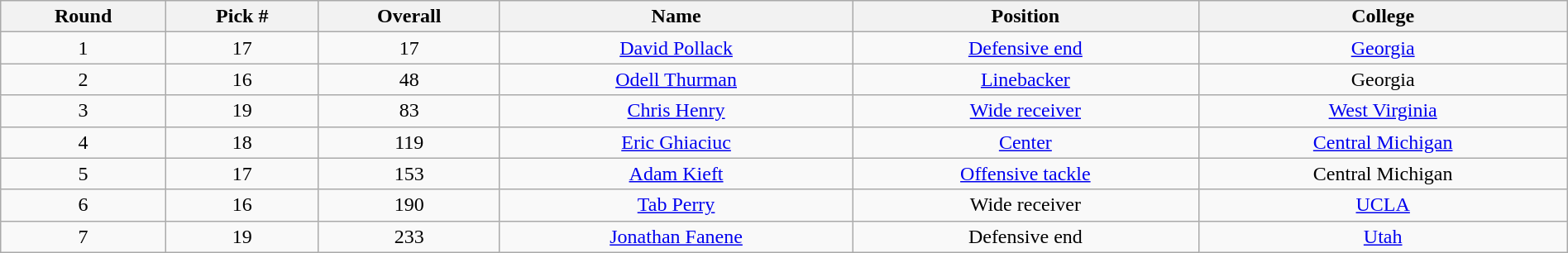<table class="wikitable sortable sortable" style="width: 100%; text-align:center">
<tr>
<th>Round</th>
<th>Pick #</th>
<th>Overall</th>
<th>Name</th>
<th>Position</th>
<th>College</th>
</tr>
<tr>
<td>1</td>
<td>17</td>
<td>17</td>
<td><a href='#'>David Pollack</a></td>
<td><a href='#'>Defensive end</a></td>
<td><a href='#'>Georgia</a></td>
</tr>
<tr>
<td>2</td>
<td>16</td>
<td>48</td>
<td><a href='#'>Odell Thurman</a></td>
<td><a href='#'>Linebacker</a></td>
<td>Georgia</td>
</tr>
<tr>
<td>3</td>
<td>19</td>
<td>83</td>
<td><a href='#'>Chris Henry</a></td>
<td><a href='#'>Wide receiver</a></td>
<td><a href='#'>West Virginia</a></td>
</tr>
<tr>
<td>4</td>
<td>18</td>
<td>119</td>
<td><a href='#'>Eric Ghiaciuc</a></td>
<td><a href='#'>Center</a></td>
<td><a href='#'>Central Michigan</a></td>
</tr>
<tr>
<td>5</td>
<td>17</td>
<td>153</td>
<td><a href='#'>Adam Kieft</a></td>
<td><a href='#'>Offensive tackle</a></td>
<td>Central Michigan</td>
</tr>
<tr>
<td>6</td>
<td>16</td>
<td>190</td>
<td><a href='#'>Tab Perry</a></td>
<td>Wide receiver</td>
<td><a href='#'>UCLA</a></td>
</tr>
<tr>
<td>7</td>
<td>19</td>
<td>233</td>
<td><a href='#'>Jonathan Fanene</a></td>
<td>Defensive end</td>
<td><a href='#'>Utah</a></td>
</tr>
</table>
